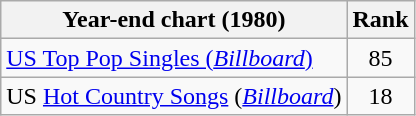<table class="wikitable sortable">
<tr>
<th>Year-end chart (1980)</th>
<th>Rank</th>
</tr>
<tr>
<td><a href='#'>US Top Pop Singles (<em>Billboard</em>)</a></td>
<td align="center">85</td>
</tr>
<tr>
<td>US <a href='#'>Hot Country Songs</a> (<em><a href='#'>Billboard</a></em>)</td>
<td align="center">18</td>
</tr>
</table>
